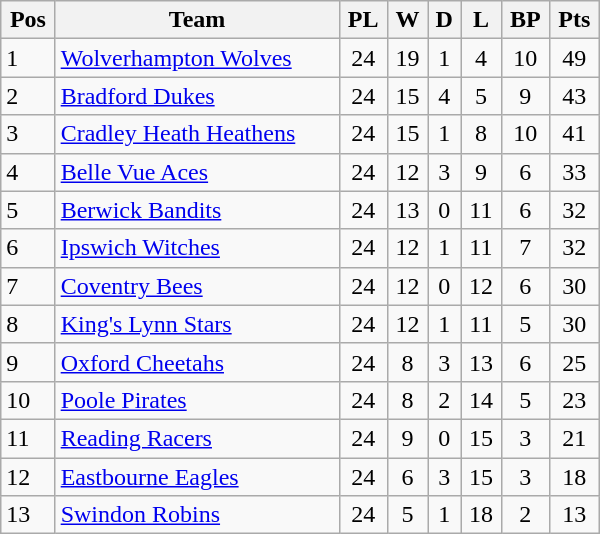<table class=wikitable width="400">
<tr>
<th>Pos</th>
<th>Team</th>
<th>PL</th>
<th>W</th>
<th>D</th>
<th>L</th>
<th>BP</th>
<th>Pts</th>
</tr>
<tr>
<td>1</td>
<td><a href='#'>Wolverhampton Wolves</a></td>
<td align="center">24</td>
<td align="center">19</td>
<td align="center">1</td>
<td align="center">4</td>
<td align="center">10</td>
<td align="center">49</td>
</tr>
<tr>
<td>2</td>
<td><a href='#'>Bradford Dukes</a></td>
<td align="center">24</td>
<td align="center">15</td>
<td align="center">4</td>
<td align="center">5</td>
<td align="center">9</td>
<td align="center">43</td>
</tr>
<tr>
<td>3</td>
<td><a href='#'>Cradley Heath Heathens</a></td>
<td align="center">24</td>
<td align="center">15</td>
<td align="center">1</td>
<td align="center">8</td>
<td align="center">10</td>
<td align="center">41</td>
</tr>
<tr>
<td>4</td>
<td><a href='#'>Belle Vue Aces</a></td>
<td align="center">24</td>
<td align="center">12</td>
<td align="center">3</td>
<td align="center">9</td>
<td align="center">6</td>
<td align="center">33</td>
</tr>
<tr>
<td>5</td>
<td><a href='#'>Berwick Bandits</a></td>
<td align="center">24</td>
<td align="center">13</td>
<td align="center">0</td>
<td align="center">11</td>
<td align="center">6</td>
<td align="center">32</td>
</tr>
<tr>
<td>6</td>
<td><a href='#'>Ipswich Witches</a></td>
<td align="center">24</td>
<td align="center">12</td>
<td align="center">1</td>
<td align="center">11</td>
<td align="center">7</td>
<td align="center">32</td>
</tr>
<tr>
<td>7</td>
<td><a href='#'>Coventry Bees</a></td>
<td align="center">24</td>
<td align="center">12</td>
<td align="center">0</td>
<td align="center">12</td>
<td align="center">6</td>
<td align="center">30</td>
</tr>
<tr>
<td>8</td>
<td><a href='#'>King's Lynn Stars</a></td>
<td align="center">24</td>
<td align="center">12</td>
<td align="center">1</td>
<td align="center">11</td>
<td align="center">5</td>
<td align="center">30</td>
</tr>
<tr>
<td>9</td>
<td><a href='#'>Oxford Cheetahs</a></td>
<td align="center">24</td>
<td align="center">8</td>
<td align="center">3</td>
<td align="center">13</td>
<td align="center">6</td>
<td align="center">25</td>
</tr>
<tr>
<td>10</td>
<td><a href='#'>Poole Pirates</a></td>
<td align="center">24</td>
<td align="center">8</td>
<td align="center">2</td>
<td align="center">14</td>
<td align="center">5</td>
<td align="center">23</td>
</tr>
<tr>
<td>11</td>
<td><a href='#'>Reading Racers</a></td>
<td align="center">24</td>
<td align="center">9</td>
<td align="center">0</td>
<td align="center">15</td>
<td align="center">3</td>
<td align="center">21</td>
</tr>
<tr>
<td>12</td>
<td><a href='#'>Eastbourne Eagles</a></td>
<td align="center">24</td>
<td align="center">6</td>
<td align="center">3</td>
<td align="center">15</td>
<td align="center">3</td>
<td align="center">18</td>
</tr>
<tr>
<td>13</td>
<td><a href='#'>Swindon Robins</a></td>
<td align="center">24</td>
<td align="center">5</td>
<td align="center">1</td>
<td align="center">18</td>
<td align="center">2</td>
<td align="center">13</td>
</tr>
</table>
